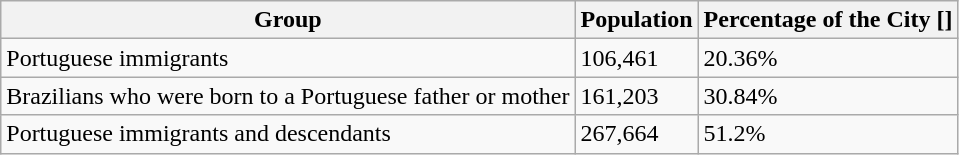<table class="wikitable sortable">
<tr>
<th>Group</th>
<th>Population</th>
<th>Percentage of the City []</th>
</tr>
<tr>
<td> Portuguese immigrants</td>
<td>106,461</td>
<td>20.36%</td>
</tr>
<tr>
<td> Brazilians who were born to a Portuguese father or mother</td>
<td>161,203</td>
<td>30.84%</td>
</tr>
<tr>
<td> Portuguese immigrants and descendants</td>
<td>267,664</td>
<td>51.2%</td>
</tr>
</table>
